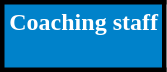<table class="wikitable">
<tr>
<th style="background:#0082CA; color:#FFFFFF; border:3px solid #000000;" scope="col" colspan="2">Coaching staff<br>
<br></th>
</tr>
</table>
